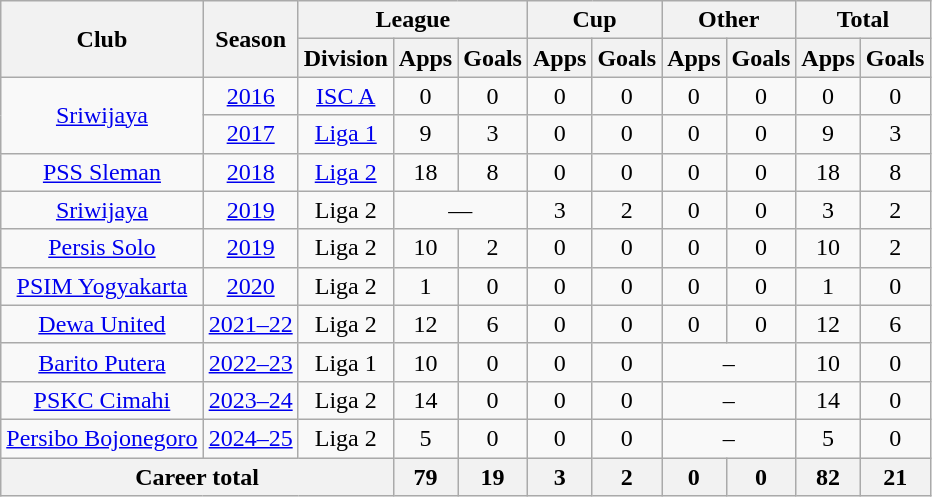<table class="wikitable" style="text-align:center">
<tr>
<th rowspan="2">Club</th>
<th rowspan="2">Season</th>
<th colspan="3">League</th>
<th colspan="2">Cup</th>
<th colspan="2">Other</th>
<th colspan="2">Total</th>
</tr>
<tr>
<th>Division</th>
<th>Apps</th>
<th>Goals</th>
<th>Apps</th>
<th>Goals</th>
<th>Apps</th>
<th>Goals</th>
<th>Apps</th>
<th>Goals</th>
</tr>
<tr>
<td rowspan="2" valign="center"><a href='#'>Sriwijaya</a></td>
<td><a href='#'>2016</a></td>
<td><a href='#'>ISC A</a></td>
<td>0</td>
<td>0</td>
<td>0</td>
<td>0</td>
<td>0</td>
<td>0</td>
<td>0</td>
<td>0</td>
</tr>
<tr>
<td><a href='#'>2017</a></td>
<td><a href='#'>Liga 1</a></td>
<td>9</td>
<td>3</td>
<td>0</td>
<td>0</td>
<td>0</td>
<td>0</td>
<td>9</td>
<td>3</td>
</tr>
<tr>
<td rowspan="1" valign="center"><a href='#'>PSS Sleman</a></td>
<td><a href='#'>2018</a></td>
<td><a href='#'>Liga 2</a></td>
<td>18</td>
<td>8</td>
<td>0</td>
<td>0</td>
<td>0</td>
<td>0</td>
<td>18</td>
<td>8</td>
</tr>
<tr>
<td rowspan="1" valign="center"><a href='#'>Sriwijaya</a></td>
<td><a href='#'>2019</a></td>
<td>Liga 2</td>
<td colspan="2">—</td>
<td>3</td>
<td>2</td>
<td>0</td>
<td>0</td>
<td>3</td>
<td>2</td>
</tr>
<tr>
<td rowspan="1" valign="center"><a href='#'>Persis Solo</a></td>
<td><a href='#'>2019</a></td>
<td>Liga 2</td>
<td>10</td>
<td>2</td>
<td>0</td>
<td>0</td>
<td>0</td>
<td>0</td>
<td>10</td>
<td>2</td>
</tr>
<tr>
<td rowspan="1" valign="center"><a href='#'>PSIM Yogyakarta</a></td>
<td><a href='#'>2020</a></td>
<td>Liga 2</td>
<td>1</td>
<td>0</td>
<td>0</td>
<td>0</td>
<td>0</td>
<td>0</td>
<td>1</td>
<td>0</td>
</tr>
<tr>
<td rowspan="1" valign="center"><a href='#'>Dewa United</a></td>
<td><a href='#'>2021–22</a></td>
<td>Liga 2</td>
<td>12</td>
<td>6</td>
<td>0</td>
<td>0</td>
<td>0</td>
<td>0</td>
<td>12</td>
<td>6</td>
</tr>
<tr>
<td rowspan="1"><a href='#'>Barito Putera</a></td>
<td><a href='#'>2022–23</a></td>
<td rowspan="1">Liga 1</td>
<td>10</td>
<td>0</td>
<td>0</td>
<td>0</td>
<td colspan="2">–</td>
<td>10</td>
<td>0</td>
</tr>
<tr>
<td rowspan="1"><a href='#'>PSKC Cimahi</a></td>
<td><a href='#'>2023–24</a></td>
<td rowspan="1">Liga 2</td>
<td>14</td>
<td>0</td>
<td>0</td>
<td>0</td>
<td colspan="2">–</td>
<td>14</td>
<td>0</td>
</tr>
<tr>
<td rowspan="1"><a href='#'>Persibo Bojonegoro</a></td>
<td><a href='#'>2024–25</a></td>
<td rowspan="1">Liga 2</td>
<td>5</td>
<td>0</td>
<td>0</td>
<td>0</td>
<td colspan="2">–</td>
<td>5</td>
<td>0</td>
</tr>
<tr>
<th colspan="3">Career total</th>
<th>79</th>
<th>19</th>
<th>3</th>
<th>2</th>
<th>0</th>
<th>0</th>
<th>82</th>
<th>21</th>
</tr>
</table>
